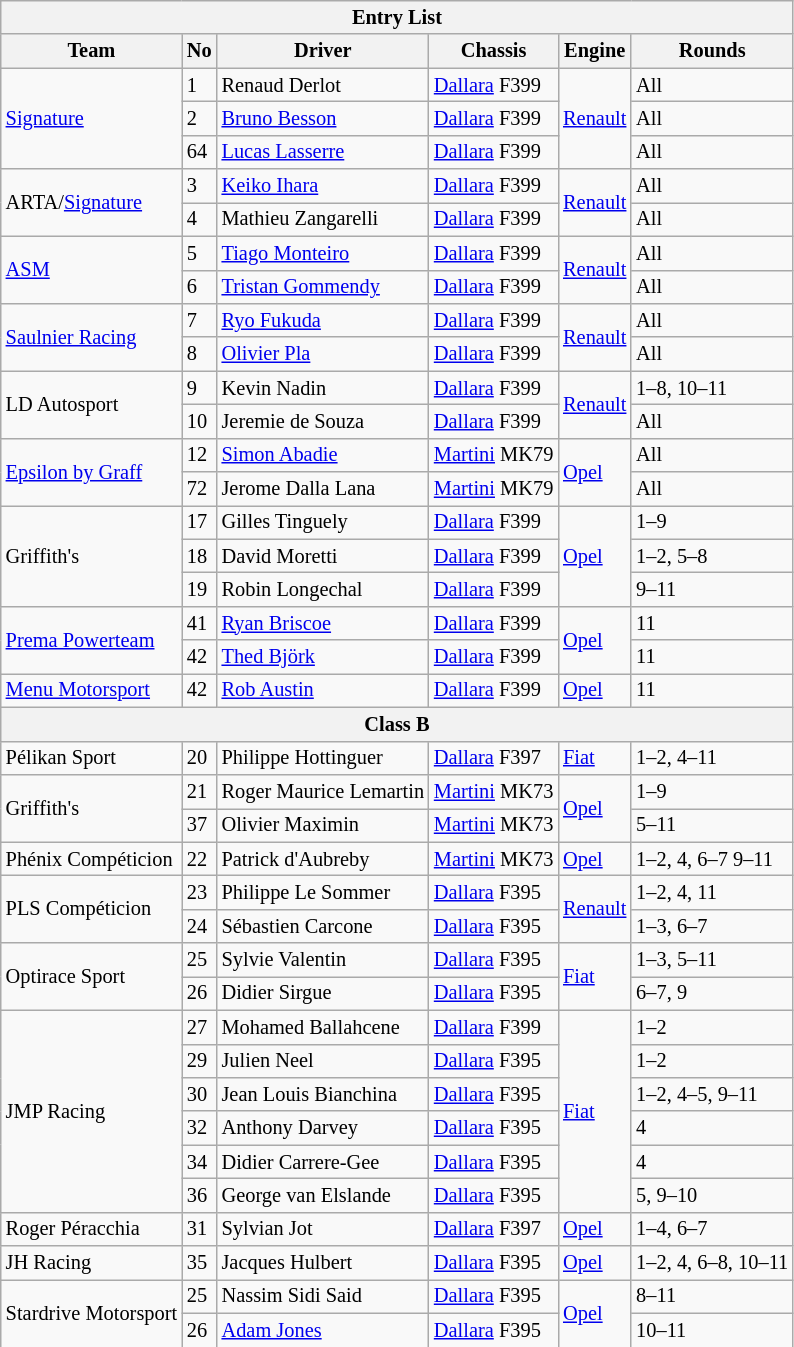<table class="wikitable" style="font-size: 85%;">
<tr>
<th colspan=6 align=center>Entry List</th>
</tr>
<tr>
<th>Team</th>
<th>No</th>
<th>Driver</th>
<th>Chassis</th>
<th>Engine</th>
<th>Rounds</th>
</tr>
<tr>
<td rowspan=3> <a href='#'>Signature</a></td>
<td>1</td>
<td> Renaud Derlot</td>
<td><a href='#'>Dallara</a> F399</td>
<td rowspan=3><a href='#'>Renault</a></td>
<td>All</td>
</tr>
<tr>
<td>2</td>
<td> <a href='#'>Bruno Besson</a></td>
<td><a href='#'>Dallara</a> F399</td>
<td>All</td>
</tr>
<tr>
<td>64</td>
<td> <a href='#'>Lucas Lasserre</a></td>
<td><a href='#'>Dallara</a> F399</td>
<td>All</td>
</tr>
<tr>
<td rowspan=2> ARTA/<a href='#'>Signature</a></td>
<td>3</td>
<td> <a href='#'>Keiko Ihara</a></td>
<td><a href='#'>Dallara</a> F399</td>
<td rowspan=2><a href='#'>Renault</a></td>
<td>All</td>
</tr>
<tr>
<td>4</td>
<td> Mathieu Zangarelli</td>
<td><a href='#'>Dallara</a> F399</td>
<td>All</td>
</tr>
<tr>
<td rowspan=2> <a href='#'>ASM</a></td>
<td>5</td>
<td> <a href='#'>Tiago Monteiro</a></td>
<td><a href='#'>Dallara</a> F399</td>
<td rowspan=2><a href='#'>Renault</a></td>
<td>All</td>
</tr>
<tr>
<td>6</td>
<td> <a href='#'>Tristan Gommendy</a></td>
<td><a href='#'>Dallara</a> F399</td>
<td>All</td>
</tr>
<tr>
<td rowspan=2> <a href='#'>Saulnier Racing</a></td>
<td>7</td>
<td> <a href='#'>Ryo Fukuda</a></td>
<td><a href='#'>Dallara</a> F399</td>
<td rowspan=2><a href='#'>Renault</a></td>
<td>All</td>
</tr>
<tr>
<td>8</td>
<td> <a href='#'>Olivier Pla</a></td>
<td><a href='#'>Dallara</a> F399</td>
<td>All</td>
</tr>
<tr>
<td rowspan=2> LD Autosport</td>
<td>9</td>
<td> Kevin Nadin</td>
<td><a href='#'>Dallara</a> F399</td>
<td rowspan=2><a href='#'>Renault</a></td>
<td>1–8, 10–11</td>
</tr>
<tr>
<td>10</td>
<td> Jeremie de Souza</td>
<td><a href='#'>Dallara</a> F399</td>
<td>All</td>
</tr>
<tr>
<td rowspan=2> <a href='#'>Epsilon by Graff</a></td>
<td>12</td>
<td> <a href='#'>Simon Abadie</a></td>
<td><a href='#'>Martini</a> MK79</td>
<td rowspan=2><a href='#'>Opel</a></td>
<td>All</td>
</tr>
<tr>
<td>72</td>
<td> Jerome Dalla Lana</td>
<td><a href='#'>Martini</a> MK79</td>
<td>All</td>
</tr>
<tr>
<td rowspan=3> Griffith's</td>
<td>17</td>
<td> Gilles Tinguely</td>
<td><a href='#'>Dallara</a> F399</td>
<td rowspan=3><a href='#'>Opel</a></td>
<td>1–9</td>
</tr>
<tr>
<td>18</td>
<td> David Moretti</td>
<td><a href='#'>Dallara</a> F399</td>
<td>1–2, 5–8</td>
</tr>
<tr>
<td>19</td>
<td> Robin Longechal</td>
<td><a href='#'>Dallara</a> F399</td>
<td>9–11</td>
</tr>
<tr>
<td rowspan=2> <a href='#'>Prema Powerteam</a></td>
<td>41</td>
<td> <a href='#'>Ryan Briscoe</a></td>
<td><a href='#'>Dallara</a> F399</td>
<td rowspan=2><a href='#'>Opel</a></td>
<td>11</td>
</tr>
<tr>
<td>42</td>
<td> <a href='#'>Thed Björk</a></td>
<td><a href='#'>Dallara</a> F399</td>
<td>11</td>
</tr>
<tr>
<td> <a href='#'>Menu Motorsport</a></td>
<td>42</td>
<td> <a href='#'>Rob Austin</a></td>
<td><a href='#'>Dallara</a> F399</td>
<td><a href='#'>Opel</a></td>
<td>11</td>
</tr>
<tr>
<th colspan=6 align="center">Class B</th>
</tr>
<tr>
<td> Pélikan Sport</td>
<td>20</td>
<td> Philippe Hottinguer</td>
<td><a href='#'>Dallara</a> F397</td>
<td><a href='#'>Fiat</a></td>
<td>1–2, 4–11</td>
</tr>
<tr>
<td rowspan=2> Griffith's</td>
<td>21</td>
<td> Roger Maurice Lemartin</td>
<td><a href='#'>Martini</a> MK73</td>
<td rowspan=2><a href='#'>Opel</a></td>
<td>1–9</td>
</tr>
<tr>
<td>37</td>
<td> Olivier Maximin</td>
<td><a href='#'>Martini</a> MK73</td>
<td>5–11</td>
</tr>
<tr>
<td> Phénix Compéticion</td>
<td>22</td>
<td> Patrick d'Aubreby</td>
<td><a href='#'>Martini</a> MK73</td>
<td><a href='#'>Opel</a></td>
<td>1–2, 4, 6–7  9–11</td>
</tr>
<tr>
<td rowspan=2> PLS Compéticion</td>
<td>23</td>
<td> Philippe Le Sommer</td>
<td><a href='#'>Dallara</a> F395</td>
<td rowspan=2><a href='#'>Renault</a></td>
<td>1–2, 4, 11</td>
</tr>
<tr>
<td>24</td>
<td> Sébastien Carcone</td>
<td><a href='#'>Dallara</a> F395</td>
<td>1–3, 6–7</td>
</tr>
<tr>
<td rowspan=2> Optirace Sport</td>
<td>25</td>
<td> Sylvie Valentin</td>
<td><a href='#'>Dallara</a> F395</td>
<td rowspan=2><a href='#'>Fiat</a></td>
<td>1–3, 5–11</td>
</tr>
<tr>
<td>26</td>
<td> Didier Sirgue</td>
<td><a href='#'>Dallara</a> F395</td>
<td>6–7, 9</td>
</tr>
<tr>
<td rowspan=6> JMP Racing</td>
<td>27</td>
<td> Mohamed Ballahcene</td>
<td><a href='#'>Dallara</a> F399</td>
<td rowspan=6><a href='#'>Fiat</a></td>
<td>1–2</td>
</tr>
<tr>
<td>29</td>
<td> Julien Neel</td>
<td><a href='#'>Dallara</a> F395</td>
<td>1–2</td>
</tr>
<tr>
<td>30</td>
<td> Jean Louis Bianchina</td>
<td><a href='#'>Dallara</a> F395</td>
<td>1–2, 4–5, 9–11</td>
</tr>
<tr>
<td>32</td>
<td> Anthony Darvey</td>
<td><a href='#'>Dallara</a> F395</td>
<td>4</td>
</tr>
<tr>
<td>34</td>
<td> Didier Carrere-Gee</td>
<td><a href='#'>Dallara</a> F395</td>
<td>4</td>
</tr>
<tr>
<td>36</td>
<td> George van Elslande</td>
<td><a href='#'>Dallara</a> F395</td>
<td>5, 9–10</td>
</tr>
<tr>
<td> Roger Péracchia</td>
<td>31</td>
<td> Sylvian Jot</td>
<td><a href='#'>Dallara</a> F397</td>
<td><a href='#'>Opel</a></td>
<td>1–4, 6–7</td>
</tr>
<tr>
<td> JH Racing</td>
<td>35</td>
<td> Jacques Hulbert</td>
<td><a href='#'>Dallara</a> F395</td>
<td><a href='#'>Opel</a></td>
<td>1–2, 4, 6–8, 10–11</td>
</tr>
<tr>
<td rowspan=2> Stardrive Motorsport</td>
<td>25</td>
<td> Nassim Sidi Said</td>
<td><a href='#'>Dallara</a> F395</td>
<td rowspan=2><a href='#'>Opel</a></td>
<td>8–11</td>
</tr>
<tr>
<td>26</td>
<td> <a href='#'>Adam Jones</a></td>
<td><a href='#'>Dallara</a> F395</td>
<td>10–11</td>
</tr>
</table>
